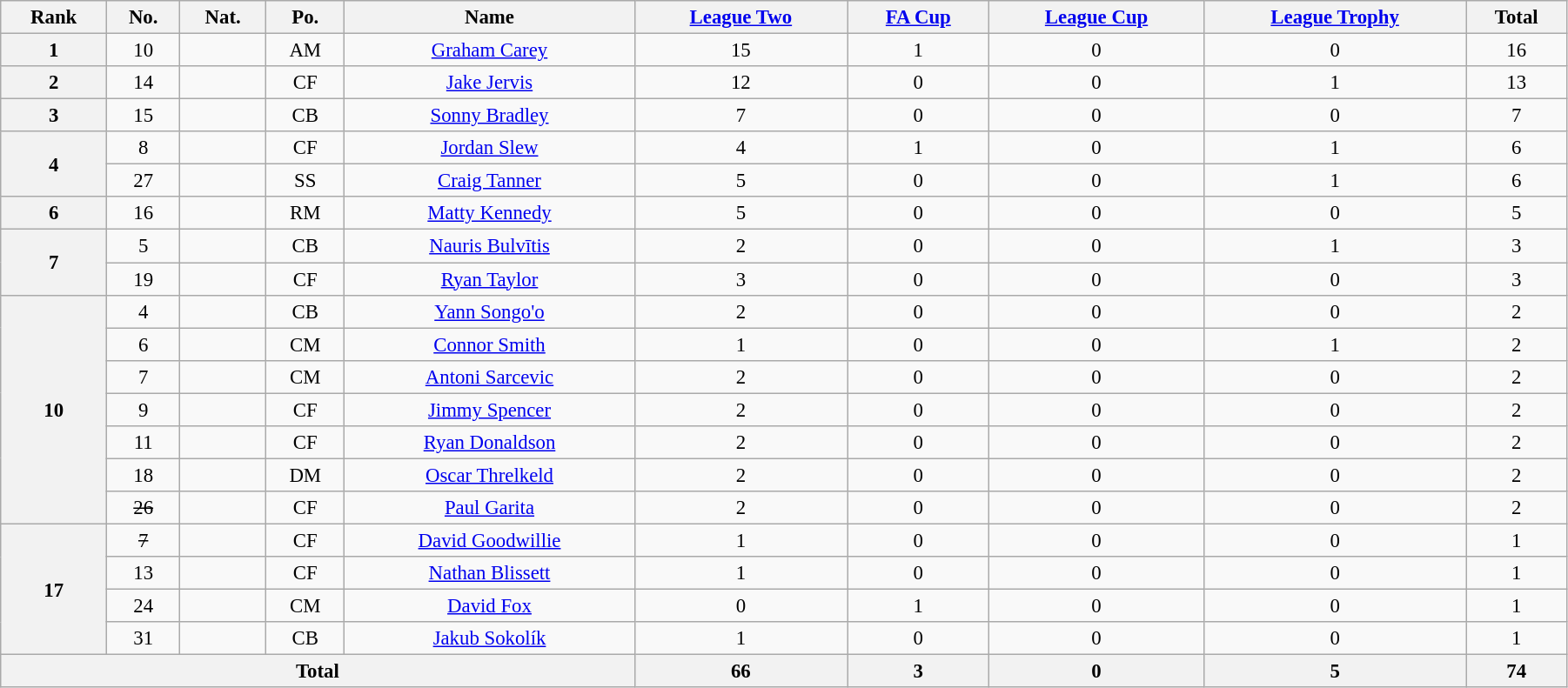<table class="wikitable" style="text-align:center; font-size:95%; width:95%;">
<tr>
<th>Rank</th>
<th>No.</th>
<th>Nat.</th>
<th>Po.</th>
<th>Name</th>
<th><a href='#'>League Two</a></th>
<th><a href='#'>FA Cup</a></th>
<th><a href='#'>League Cup</a></th>
<th><a href='#'>League Trophy</a></th>
<th>Total</th>
</tr>
<tr>
<th rowspan=1>1</th>
<td>10</td>
<td></td>
<td>AM</td>
<td><a href='#'>Graham Carey</a></td>
<td>15</td>
<td>1</td>
<td>0</td>
<td>0</td>
<td>16</td>
</tr>
<tr>
<th rowspan=1>2</th>
<td>14</td>
<td></td>
<td>CF</td>
<td><a href='#'>Jake Jervis</a></td>
<td>12</td>
<td>0</td>
<td>0</td>
<td>1</td>
<td>13</td>
</tr>
<tr>
<th>3</th>
<td>15</td>
<td></td>
<td>CB</td>
<td><a href='#'>Sonny Bradley</a></td>
<td>7</td>
<td>0</td>
<td>0</td>
<td>0</td>
<td>7</td>
</tr>
<tr>
<th rowspan="2">4</th>
<td>8</td>
<td></td>
<td>CF</td>
<td><a href='#'>Jordan Slew</a></td>
<td>4</td>
<td>1</td>
<td>0</td>
<td>1</td>
<td>6</td>
</tr>
<tr>
<td>27</td>
<td></td>
<td>SS</td>
<td><a href='#'>Craig Tanner</a></td>
<td>5</td>
<td>0</td>
<td>0</td>
<td>1</td>
<td>6</td>
</tr>
<tr>
<th rowspan=1>6</th>
<td>16</td>
<td></td>
<td>RM</td>
<td><a href='#'>Matty Kennedy</a></td>
<td>5</td>
<td>0</td>
<td>0</td>
<td>0</td>
<td>5</td>
</tr>
<tr>
<th rowspan=2>7</th>
<td>5</td>
<td></td>
<td>CB</td>
<td><a href='#'>Nauris Bulvītis</a></td>
<td>2</td>
<td>0</td>
<td>0</td>
<td>1</td>
<td>3</td>
</tr>
<tr>
<td>19</td>
<td></td>
<td>CF</td>
<td><a href='#'>Ryan Taylor</a></td>
<td>3</td>
<td>0</td>
<td>0</td>
<td>0</td>
<td>3</td>
</tr>
<tr>
<th rowspan=7>10</th>
<td>4</td>
<td></td>
<td>CB</td>
<td><a href='#'>Yann Songo'o</a></td>
<td>2</td>
<td>0</td>
<td>0</td>
<td>0</td>
<td>2</td>
</tr>
<tr>
<td>6</td>
<td></td>
<td>CM</td>
<td><a href='#'>Connor Smith</a></td>
<td>1</td>
<td>0</td>
<td>0</td>
<td>1</td>
<td>2</td>
</tr>
<tr>
<td>7</td>
<td></td>
<td>CM</td>
<td><a href='#'>Antoni Sarcevic</a></td>
<td>2</td>
<td>0</td>
<td>0</td>
<td>0</td>
<td>2</td>
</tr>
<tr>
<td>9</td>
<td></td>
<td>CF</td>
<td><a href='#'>Jimmy Spencer</a></td>
<td>2</td>
<td>0</td>
<td>0</td>
<td>0</td>
<td>2</td>
</tr>
<tr>
<td>11</td>
<td></td>
<td>CF</td>
<td><a href='#'>Ryan Donaldson</a></td>
<td>2</td>
<td>0</td>
<td>0</td>
<td>0</td>
<td>2</td>
</tr>
<tr>
<td>18</td>
<td></td>
<td>DM</td>
<td><a href='#'>Oscar Threlkeld</a></td>
<td>2</td>
<td>0</td>
<td>0</td>
<td>0</td>
<td>2</td>
</tr>
<tr>
<td><s>26</s></td>
<td></td>
<td>CF</td>
<td><a href='#'>Paul Garita</a></td>
<td>2</td>
<td>0</td>
<td>0</td>
<td>0</td>
<td>2</td>
</tr>
<tr>
<th rowspan=4>17</th>
<td><s>7</s></td>
<td></td>
<td>CF</td>
<td><a href='#'>David Goodwillie</a></td>
<td>1</td>
<td>0</td>
<td>0</td>
<td>0</td>
<td>1</td>
</tr>
<tr>
<td>13</td>
<td></td>
<td>CF</td>
<td><a href='#'>Nathan Blissett</a></td>
<td>1</td>
<td>0</td>
<td>0</td>
<td>0</td>
<td>1</td>
</tr>
<tr>
<td>24</td>
<td></td>
<td>CM</td>
<td><a href='#'>David Fox</a></td>
<td>0</td>
<td>1</td>
<td>0</td>
<td>0</td>
<td>1</td>
</tr>
<tr>
<td>31</td>
<td></td>
<td>CB</td>
<td><a href='#'>Jakub Sokolík</a></td>
<td>1</td>
<td>0</td>
<td>0</td>
<td>0</td>
<td>1</td>
</tr>
<tr>
<th colspan=5>Total</th>
<th>66</th>
<th>3</th>
<th>0</th>
<th>5</th>
<th>74</th>
</tr>
</table>
